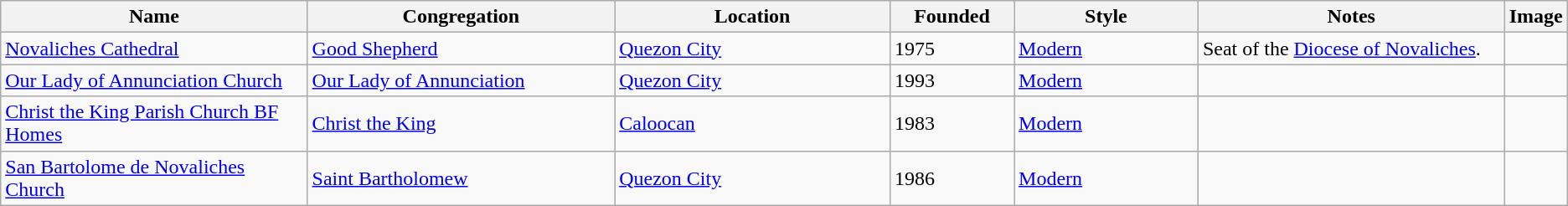<table class="wikitable sortable">
<tr>
<th width=20%>Name</th>
<th width=20%>Congregation</th>
<th width=18%>Location</th>
<th width=8%>Founded</th>
<th width=12%>Style</th>
<th width=20%>Notes</th>
<th width=6%>Image</th>
</tr>
<tr>
<td><a href='#'>Novaliches Cathedral</a></td>
<td><a href='#'>Good Shepherd</a></td>
<td><a href='#'>Quezon City</a></td>
<td>1975</td>
<td><a href='#'>Modern</a></td>
<td>Seat of the <a href='#'>Diocese of Novaliches</a>.</td>
<td></td>
</tr>
<tr>
<td><a href='#'>Our Lady of Annunciation Church</a></td>
<td><a href='#'>Our Lady of Annunciation</a></td>
<td><a href='#'>Quezon City</a></td>
<td>1993</td>
<td><a href='#'>Modern</a></td>
<td></td>
<td></td>
</tr>
<tr>
<td><a href='#'>Christ the King Parish Church BF Homes</a></td>
<td><a href='#'>Christ the King</a></td>
<td><a href='#'>Caloocan</a></td>
<td>1983</td>
<td><a href='#'>Modern</a></td>
<td></td>
<td></td>
</tr>
<tr>
<td><a href='#'>San Bartolome de Novaliches Church</a></td>
<td><a href='#'>Saint Bartholomew</a></td>
<td><a href='#'>Quezon City</a></td>
<td>1986</td>
<td><a href='#'>Modern</a></td>
<td></td>
<td></td>
</tr>
</table>
